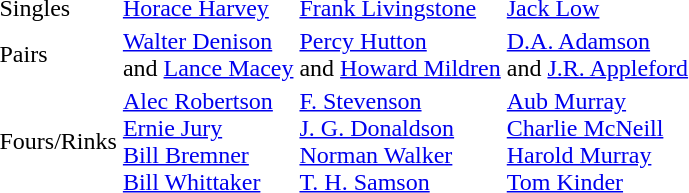<table>
<tr>
<td>Singles</td>
<td> <a href='#'>Horace Harvey</a></td>
<td> <a href='#'>Frank Livingstone</a></td>
<td> <a href='#'>Jack Low</a></td>
</tr>
<tr>
<td>Pairs</td>
<td> <a href='#'>Walter Denison</a><br>and <a href='#'>Lance Macey</a></td>
<td> <a href='#'>Percy Hutton</a><br>and <a href='#'>Howard Mildren</a></td>
<td> <a href='#'>D.A. Adamson</a><br>and <a href='#'>J.R. Appleford</a></td>
</tr>
<tr>
<td>Fours/Rinks</td>
<td> <a href='#'>Alec Robertson</a><br><a href='#'>Ernie Jury</a><br><a href='#'>Bill Bremner</a><br><a href='#'>Bill Whittaker</a></td>
<td> <a href='#'>F. Stevenson</a><br><a href='#'>J. G. Donaldson</a><br><a href='#'>Norman Walker</a><br><a href='#'>T. H. Samson</a></td>
<td> <a href='#'>Aub Murray</a><br><a href='#'>Charlie McNeill</a><br><a href='#'>Harold Murray</a><br><a href='#'>Tom Kinder</a></td>
</tr>
</table>
